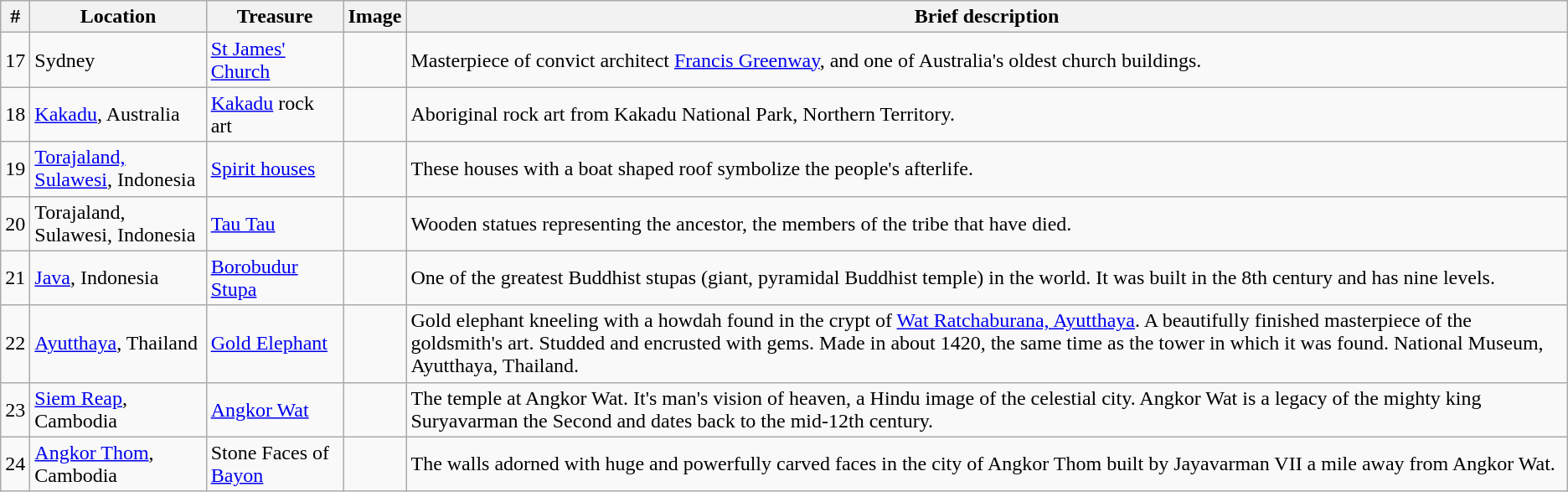<table class="wikitable">
<tr ">
<th>#</th>
<th>Location</th>
<th>Treasure</th>
<th>Image</th>
<th>Brief description</th>
</tr>
<tr>
<td>17</td>
<td>Sydney</td>
<td><a href='#'>St James' Church</a></td>
<td></td>
<td>Masterpiece of convict architect <a href='#'>Francis Greenway</a>, and one of Australia's oldest church buildings.</td>
</tr>
<tr>
<td>18</td>
<td><a href='#'>Kakadu</a>, Australia</td>
<td><a href='#'>Kakadu</a> rock art</td>
<td></td>
<td>Aboriginal rock art from Kakadu National Park, Northern Territory.</td>
</tr>
<tr>
<td>19</td>
<td><a href='#'>Torajaland, Sulawesi</a>, Indonesia</td>
<td><a href='#'>Spirit houses</a></td>
<td></td>
<td>These houses with a boat shaped roof symbolize the people's afterlife.</td>
</tr>
<tr>
<td>20</td>
<td>Torajaland, Sulawesi, Indonesia</td>
<td><a href='#'>Tau Tau</a></td>
<td></td>
<td>Wooden statues representing the ancestor, the members of the tribe that have died.</td>
</tr>
<tr>
<td>21</td>
<td><a href='#'>Java</a>, Indonesia</td>
<td><a href='#'>Borobudur Stupa</a></td>
<td></td>
<td>One of the greatest Buddhist stupas (giant, pyramidal Buddhist temple) in the world. It was built in the 8th century and has nine levels.</td>
</tr>
<tr>
<td>22</td>
<td><a href='#'>Ayutthaya</a>, Thailand</td>
<td><a href='#'>Gold Elephant</a></td>
<td></td>
<td>Gold elephant kneeling with a howdah found in the crypt of <a href='#'>Wat Ratchaburana, Ayutthaya</a>. A beautifully finished masterpiece of the goldsmith's art. Studded and encrusted with gems. Made in about 1420, the same time as the tower in which it was found. National Museum, Ayutthaya, Thailand.</td>
</tr>
<tr>
<td>23</td>
<td><a href='#'>Siem Reap</a>, Cambodia</td>
<td><a href='#'>Angkor Wat</a></td>
<td></td>
<td>The temple at Angkor Wat. It's man's vision of heaven, a Hindu image of the celestial city. Angkor Wat is a legacy of the mighty king Suryavarman the Second and dates back to the mid-12th century.</td>
</tr>
<tr>
<td>24</td>
<td><a href='#'>Angkor Thom</a>, Cambodia</td>
<td>Stone Faces of <a href='#'>Bayon</a></td>
<td></td>
<td>The walls adorned with huge and powerfully carved faces in the city of Angkor Thom built by Jayavarman VII a mile away from Angkor Wat.</td>
</tr>
</table>
